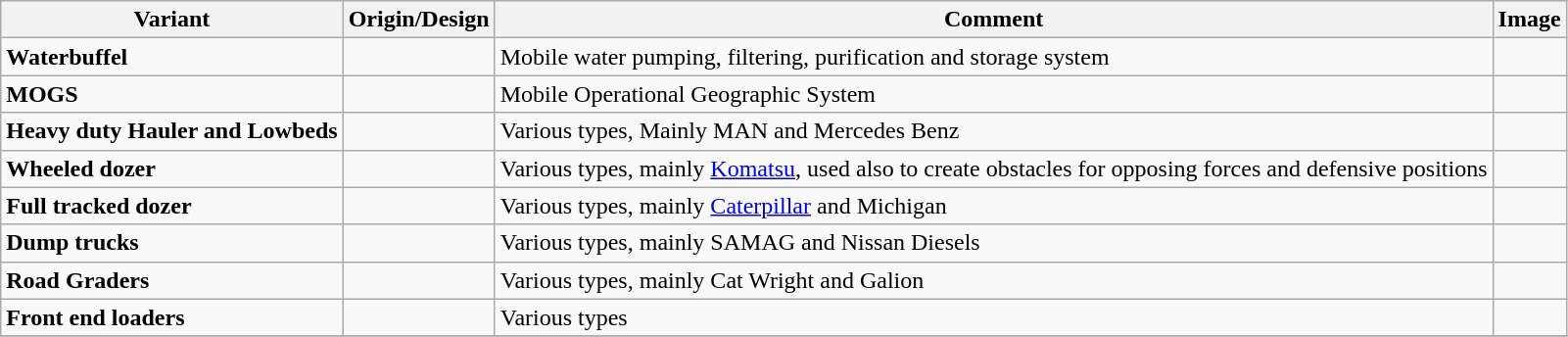<table class="wikitable sortable">
<tr>
<th>Variant</th>
<th>Origin/Design</th>
<th>Comment</th>
<th>Image</th>
</tr>
<tr>
<td><strong>Waterbuffel</strong></td>
<td></td>
<td>Mobile water pumping, filtering, purification and storage system</td>
<td></td>
</tr>
<tr>
<td><strong>MOGS</strong></td>
<td></td>
<td>Mobile Operational Geographic System</td>
<td></td>
</tr>
<tr>
<td><strong>Heavy duty Hauler and Lowbeds</strong></td>
<td></td>
<td>Various types, Mainly MAN and Mercedes Benz</td>
<td></td>
</tr>
<tr>
<td><strong>Wheeled dozer</strong></td>
<td></td>
<td>Various types, mainly <a href='#'>Komatsu</a>, used also to create obstacles for opposing forces and defensive positions</td>
<td></td>
</tr>
<tr>
<td><strong>Full tracked dozer</strong></td>
<td></td>
<td>Various types, mainly <a href='#'>Caterpillar</a> and Michigan</td>
<td></td>
</tr>
<tr>
<td><strong>Dump trucks</strong></td>
<td> </td>
<td>Various types, mainly SAMAG and Nissan Diesels</td>
<td></td>
</tr>
<tr>
<td><strong>Road Graders</strong></td>
<td></td>
<td>Various types, mainly Cat Wright and Galion</td>
<td></td>
</tr>
<tr>
<td><strong>Front end loaders</strong></td>
<td></td>
<td>Various types</td>
<td></td>
</tr>
<tr>
</tr>
</table>
